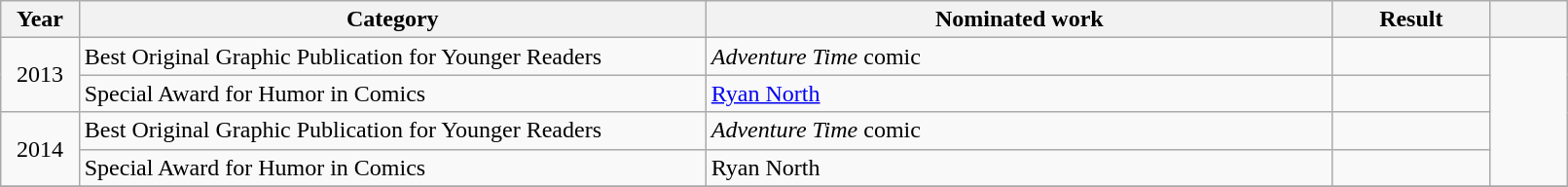<table class="wikitable" style="width:85%;">
<tr>
<th width=5%>Year</th>
<th style="width:40%;">Category</th>
<th style="width:40%;">Nominated work</th>
<th style="width:10%;">Result</th>
<th width=5%></th>
</tr>
<tr>
<td rowspan="2" style="text-align:center;">2013</td>
<td>Best Original Graphic Publication for Younger Readers</td>
<td><em>Adventure Time</em> comic</td>
<td></td>
<td rowspan="4"></td>
</tr>
<tr>
<td>Special Award for Humor in Comics</td>
<td><a href='#'>Ryan North</a></td>
<td></td>
</tr>
<tr>
<td rowspan="2" style="text-align:center;">2014</td>
<td>Best Original Graphic Publication for Younger Readers</td>
<td><em>Adventure Time</em> comic</td>
<td></td>
</tr>
<tr>
<td>Special Award for Humor in Comics</td>
<td>Ryan North</td>
<td></td>
</tr>
<tr>
</tr>
</table>
